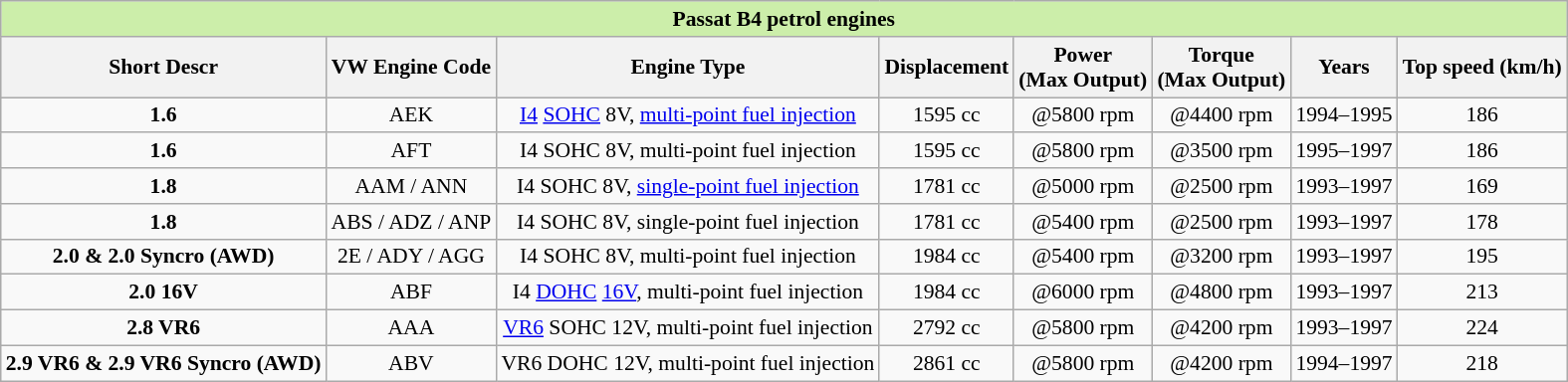<table class="wikitable collapsible collapsed" cellpadding="0" style="text-align:center; font-size:90%;">
<tr>
<th colspan="8" style="width:400px; background:#cea;">Passat B4 petrol engines</th>
</tr>
<tr style="background:#dcdcdc; text-align:center; vertical-align:middle;">
<th>Short Descr</th>
<th>VW Engine Code</th>
<th>Engine Type</th>
<th>Displacement</th>
<th>Power <br>(Max Output)</th>
<th>Torque <br>(Max Output)</th>
<th>Years</th>
<th>Top speed (km/h)</th>
</tr>
<tr>
<td><strong>1.6</strong></td>
<td>AEK</td>
<td><a href='#'>I4</a> <a href='#'>SOHC</a> 8V, <a href='#'>multi-point fuel injection</a></td>
<td>1595 cc</td>
<td> @5800 rpm</td>
<td> @4400 rpm</td>
<td>1994–1995</td>
<td>186</td>
</tr>
<tr>
<td><strong>1.6</strong></td>
<td>AFT</td>
<td>I4 SOHC 8V, multi-point fuel injection</td>
<td>1595 cc</td>
<td> @5800 rpm</td>
<td> @3500 rpm</td>
<td>1995–1997</td>
<td>186</td>
</tr>
<tr>
<td><strong>1.8</strong></td>
<td>AAM / ANN</td>
<td>I4 SOHC 8V, <a href='#'>single-point fuel injection</a></td>
<td>1781 cc</td>
<td> @5000 rpm</td>
<td> @2500 rpm</td>
<td>1993–1997</td>
<td>169</td>
</tr>
<tr>
<td><strong>1.8</strong></td>
<td>ABS / ADZ / ANP</td>
<td>I4 SOHC 8V, single-point fuel injection</td>
<td>1781 cc</td>
<td> @5400 rpm</td>
<td> @2500 rpm</td>
<td>1993–1997</td>
<td>178</td>
</tr>
<tr>
<td><strong>2.0 & 2.0 Syncro (AWD)</strong></td>
<td>2E / ADY / AGG</td>
<td>I4 SOHC 8V, multi-point fuel injection</td>
<td>1984 cc</td>
<td> @5400 rpm</td>
<td> @3200 rpm</td>
<td>1993–1997</td>
<td>195</td>
</tr>
<tr>
<td><strong>2.0 16V</strong></td>
<td>ABF</td>
<td>I4 <a href='#'>DOHC</a> <a href='#'>16V</a>, multi-point fuel injection</td>
<td>1984 cc</td>
<td> @6000 rpm</td>
<td> @4800 rpm</td>
<td>1993–1997</td>
<td>213</td>
</tr>
<tr>
<td><strong>2.8 VR6</strong></td>
<td>AAA</td>
<td><a href='#'>VR6</a> SOHC 12V, multi-point fuel injection</td>
<td>2792 cc</td>
<td> @5800 rpm</td>
<td> @4200 rpm</td>
<td>1993–1997</td>
<td>224</td>
</tr>
<tr>
<td><strong>2.9 VR6 & 2.9 VR6 Syncro (AWD)</strong></td>
<td>ABV</td>
<td>VR6 DOHC 12V, multi-point fuel injection</td>
<td>2861 cc</td>
<td> @5800 rpm</td>
<td> @4200 rpm</td>
<td>1994–1997</td>
<td>218</td>
</tr>
</table>
